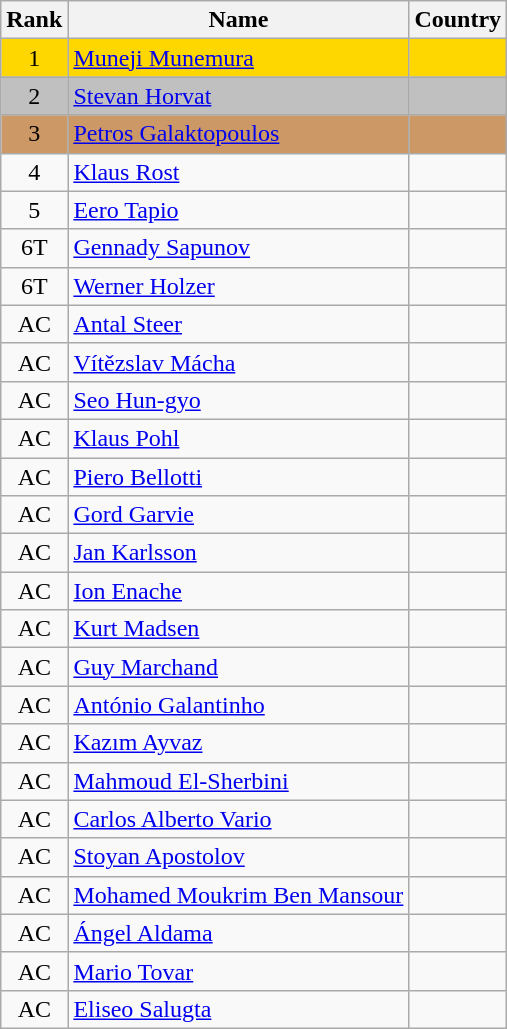<table class="wikitable sortable" style="text-align:center">
<tr>
<th>Rank</th>
<th>Name</th>
<th>Country</th>
</tr>
<tr style="background:gold;">
<td>1</td>
<td style="text-align:left;"><a href='#'>Muneji Munemura</a></td>
<td style="text-align:left;"></td>
</tr>
<tr style="background:silver;">
<td>2</td>
<td style="text-align:left;"><a href='#'>Stevan Horvat</a></td>
<td style="text-align:left;"></td>
</tr>
<tr style="background:#c96;">
<td>3</td>
<td style="text-align:left;"><a href='#'>Petros Galaktopoulos</a></td>
<td style="text-align:left;"></td>
</tr>
<tr>
<td>4</td>
<td style="text-align:left;"><a href='#'>Klaus Rost</a></td>
<td style="text-align:left;"></td>
</tr>
<tr>
<td>5</td>
<td style="text-align:left;"><a href='#'>Eero Tapio</a></td>
<td style="text-align:left;"></td>
</tr>
<tr>
<td>6T</td>
<td style="text-align:left;"><a href='#'>Gennady Sapunov</a></td>
<td style="text-align:left;"></td>
</tr>
<tr>
<td>6T</td>
<td style="text-align:left;"><a href='#'>Werner Holzer</a></td>
<td style="text-align:left;"></td>
</tr>
<tr>
<td>AC</td>
<td style="text-align:left;"><a href='#'>Antal Steer</a></td>
<td style="text-align:left;"></td>
</tr>
<tr>
<td>AC</td>
<td style="text-align:left;"><a href='#'>Vítězslav Mácha</a></td>
<td style="text-align:left;"></td>
</tr>
<tr>
<td>AC</td>
<td style="text-align:left;"><a href='#'>Seo Hun-gyo</a></td>
<td style="text-align:left;"></td>
</tr>
<tr>
<td>AC</td>
<td style="text-align:left;"><a href='#'>Klaus Pohl</a></td>
<td style="text-align:left;"></td>
</tr>
<tr>
<td>AC</td>
<td style="text-align:left;"><a href='#'>Piero Bellotti</a></td>
<td style="text-align:left;"></td>
</tr>
<tr>
<td>AC</td>
<td style="text-align:left;"><a href='#'>Gord Garvie</a></td>
<td style="text-align:left;"></td>
</tr>
<tr>
<td>AC</td>
<td style="text-align:left;"><a href='#'>Jan Karlsson</a></td>
<td style="text-align:left;"></td>
</tr>
<tr>
<td>AC</td>
<td style="text-align:left;"><a href='#'>Ion Enache</a></td>
<td style="text-align:left;"></td>
</tr>
<tr>
<td>AC</td>
<td style="text-align:left;"><a href='#'>Kurt Madsen</a></td>
<td style="text-align:left;"></td>
</tr>
<tr>
<td>AC</td>
<td style="text-align:left;"><a href='#'>Guy Marchand</a></td>
<td style="text-align:left;"></td>
</tr>
<tr>
<td>AC</td>
<td style="text-align:left;"><a href='#'>António Galantinho</a></td>
<td style="text-align:left;"></td>
</tr>
<tr>
<td>AC</td>
<td style="text-align:left;"><a href='#'>Kazım Ayvaz</a></td>
<td style="text-align:left;"></td>
</tr>
<tr>
<td>AC</td>
<td style="text-align:left;"><a href='#'>Mahmoud El-Sherbini</a></td>
<td style="text-align:left;"></td>
</tr>
<tr>
<td>AC</td>
<td style="text-align:left;"><a href='#'>Carlos Alberto Vario</a></td>
<td style="text-align:left;"></td>
</tr>
<tr>
<td>AC</td>
<td style="text-align:left;"><a href='#'>Stoyan Apostolov</a></td>
<td style="text-align:left;"></td>
</tr>
<tr>
<td>AC</td>
<td style="text-align:left;"><a href='#'>Mohamed Moukrim Ben Mansour</a></td>
<td style="text-align:left;"></td>
</tr>
<tr>
<td>AC</td>
<td style="text-align:left;"><a href='#'>Ángel Aldama</a></td>
<td style="text-align:left;"></td>
</tr>
<tr>
<td>AC</td>
<td style="text-align:left;"><a href='#'>Mario Tovar</a></td>
<td style="text-align:left;"></td>
</tr>
<tr>
<td>AC</td>
<td style="text-align:left;"><a href='#'>Eliseo Salugta</a></td>
<td style="text-align:left;"></td>
</tr>
</table>
